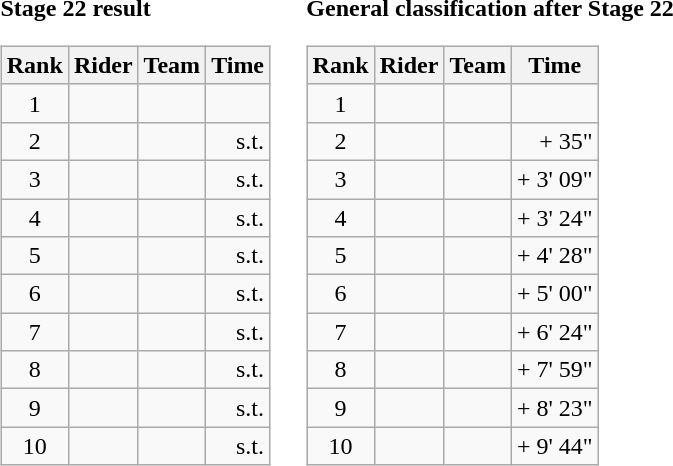<table>
<tr>
<td><strong>Stage 22 result</strong><br><table class="wikitable">
<tr>
<th scope="col">Rank</th>
<th scope="col">Rider</th>
<th scope="col">Team</th>
<th scope="col">Time</th>
</tr>
<tr>
<td style="text-align:center;">1</td>
<td></td>
<td></td>
<td style="text-align:right;"></td>
</tr>
<tr>
<td style="text-align:center;">2</td>
<td></td>
<td></td>
<td style="text-align:right;">s.t.</td>
</tr>
<tr>
<td style="text-align:center;">3</td>
<td></td>
<td></td>
<td style="text-align:right;">s.t.</td>
</tr>
<tr>
<td style="text-align:center;">4</td>
<td></td>
<td></td>
<td style="text-align:right;">s.t.</td>
</tr>
<tr>
<td style="text-align:center;">5</td>
<td></td>
<td></td>
<td style="text-align:right;">s.t.</td>
</tr>
<tr>
<td style="text-align:center;">6</td>
<td></td>
<td></td>
<td style="text-align:right;">s.t.</td>
</tr>
<tr>
<td style="text-align:center;">7</td>
<td></td>
<td></td>
<td style="text-align:right;">s.t.</td>
</tr>
<tr>
<td style="text-align:center;">8</td>
<td></td>
<td></td>
<td style="text-align:right;">s.t.</td>
</tr>
<tr>
<td style="text-align:center;">9</td>
<td></td>
<td></td>
<td style="text-align:right;">s.t.</td>
</tr>
<tr>
<td style="text-align:center;">10</td>
<td></td>
<td></td>
<td style="text-align:right;">s.t.</td>
</tr>
</table>
</td>
<td></td>
<td><strong>General classification after Stage 22</strong><br><table class="wikitable">
<tr>
<th scope="col">Rank</th>
<th scope="col">Rider</th>
<th scope="col">Team</th>
<th scope="col">Time</th>
</tr>
<tr>
<td style="text-align:center;">1</td>
<td></td>
<td></td>
<td style="text-align:right;"></td>
</tr>
<tr>
<td style="text-align:center;">2</td>
<td></td>
<td></td>
<td style="text-align:right;">+ 35"</td>
</tr>
<tr>
<td style="text-align:center;">3</td>
<td></td>
<td></td>
<td style="text-align:right;">+ 3' 09"</td>
</tr>
<tr>
<td style="text-align:center;">4</td>
<td></td>
<td></td>
<td style="text-align:right;">+ 3' 24"</td>
</tr>
<tr>
<td style="text-align:center;">5</td>
<td></td>
<td></td>
<td style="text-align:right;">+ 4' 28"</td>
</tr>
<tr>
<td style="text-align:center;">6</td>
<td></td>
<td></td>
<td style="text-align:right;">+ 5' 00"</td>
</tr>
<tr>
<td style="text-align:center;">7</td>
<td></td>
<td></td>
<td style="text-align:right;">+ 6' 24"</td>
</tr>
<tr>
<td style="text-align:center;">8</td>
<td></td>
<td></td>
<td style="text-align:right;">+ 7' 59"</td>
</tr>
<tr>
<td style="text-align:center;">9</td>
<td></td>
<td></td>
<td style="text-align:right;">+ 8' 23"</td>
</tr>
<tr>
<td style="text-align:center;">10</td>
<td></td>
<td></td>
<td style="text-align:right;">+ 9' 44"</td>
</tr>
</table>
</td>
</tr>
</table>
